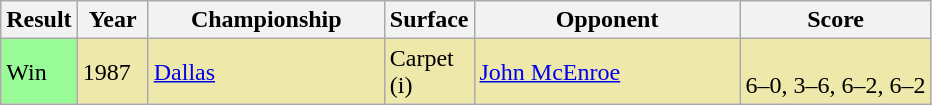<table class="sortable wikitable">
<tr>
<th style="width:40px">Result</th>
<th style="width:40px">Year</th>
<th style="width:150px">Championship</th>
<th style="width:50px">Surface</th>
<th style="width:170px">Opponent</th>
<th style="width:120px"  class="unsortable">Score</th>
</tr>
<tr bgcolor=#EEE8AA>
<td style="background:#98fb98;">Win</td>
<td>1987</td>
<td><a href='#'>Dallas</a></td>
<td>Carpet (i)</td>
<td> <a href='#'>John McEnroe</a></td>
<td><br>6–0, 3–6, 6–2, 6–2</td>
</tr>
</table>
